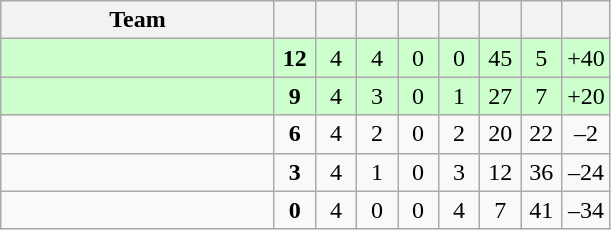<table class=wikitable style="text-align:center">
<tr>
<th width="175">Team</th>
<th width="20"></th>
<th width="20"></th>
<th width="20"></th>
<th width="20"></th>
<th width="20"></th>
<th width="20"></th>
<th width="20"></th>
<th width="20"></th>
</tr>
<tr bgcolor="#ccffcc">
<td style="text-align:left;"></td>
<td><strong>12</strong></td>
<td>4</td>
<td>4</td>
<td>0</td>
<td>0</td>
<td>45</td>
<td>5</td>
<td>+40</td>
</tr>
<tr bgcolor="#ccffcc">
<td style="text-align:left;"></td>
<td><strong>9</strong></td>
<td>4</td>
<td>3</td>
<td>0</td>
<td>1</td>
<td>27</td>
<td>7</td>
<td>+20</td>
</tr>
<tr>
<td style="text-align:left;"></td>
<td><strong>6</strong></td>
<td>4</td>
<td>2</td>
<td>0</td>
<td>2</td>
<td>20</td>
<td>22</td>
<td>–2</td>
</tr>
<tr>
<td style="text-align:left;"></td>
<td><strong>3</strong></td>
<td>4</td>
<td>1</td>
<td>0</td>
<td>3</td>
<td>12</td>
<td>36</td>
<td>–24</td>
</tr>
<tr>
<td style="text-align:left;"></td>
<td><strong>0</strong></td>
<td>4</td>
<td>0</td>
<td>0</td>
<td>4</td>
<td>7</td>
<td>41</td>
<td>–34</td>
</tr>
</table>
